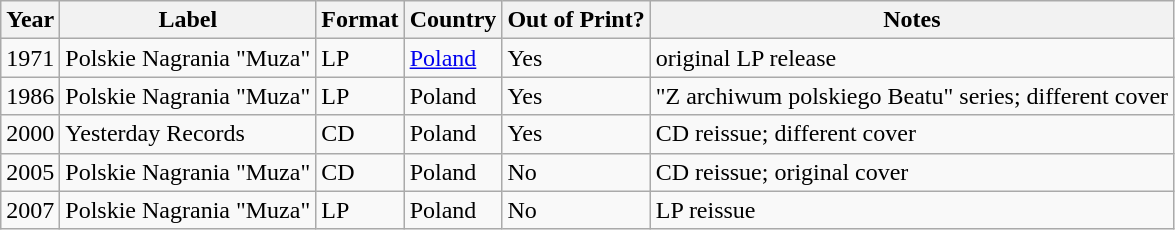<table class="wikitable">
<tr>
<th>Year</th>
<th>Label</th>
<th>Format</th>
<th>Country</th>
<th>Out of Print?</th>
<th>Notes</th>
</tr>
<tr>
<td>1971</td>
<td>Polskie Nagrania "Muza"</td>
<td>LP</td>
<td><a href='#'>Poland</a></td>
<td>Yes</td>
<td>original LP release</td>
</tr>
<tr>
<td>1986</td>
<td>Polskie Nagrania "Muza"</td>
<td>LP</td>
<td>Poland</td>
<td>Yes</td>
<td>"Z archiwum polskiego Beatu" series; different cover</td>
</tr>
<tr>
<td>2000</td>
<td>Yesterday Records</td>
<td>CD</td>
<td>Poland</td>
<td>Yes</td>
<td>CD reissue; different cover</td>
</tr>
<tr>
<td>2005</td>
<td>Polskie Nagrania "Muza"</td>
<td>CD</td>
<td>Poland</td>
<td>No</td>
<td>CD reissue; original cover</td>
</tr>
<tr>
<td>2007</td>
<td>Polskie Nagrania "Muza"</td>
<td>LP</td>
<td>Poland</td>
<td>No</td>
<td>LP reissue</td>
</tr>
</table>
